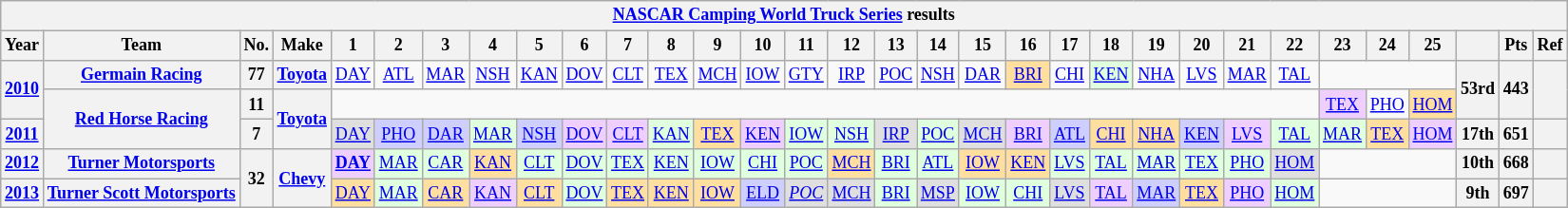<table class="wikitable" style="text-align:center; font-size:75%">
<tr>
<th colspan=32><a href='#'>NASCAR Camping World Truck Series</a> results</th>
</tr>
<tr>
<th>Year</th>
<th>Team</th>
<th>No.</th>
<th>Make</th>
<th>1</th>
<th>2</th>
<th>3</th>
<th>4</th>
<th>5</th>
<th>6</th>
<th>7</th>
<th>8</th>
<th>9</th>
<th>10</th>
<th>11</th>
<th>12</th>
<th>13</th>
<th>14</th>
<th>15</th>
<th>16</th>
<th>17</th>
<th>18</th>
<th>19</th>
<th>20</th>
<th>21</th>
<th>22</th>
<th>23</th>
<th>24</th>
<th>25</th>
<th></th>
<th>Pts</th>
<th>Ref</th>
</tr>
<tr>
<th rowspan=2><a href='#'>2010</a></th>
<th><a href='#'>Germain Racing</a></th>
<th>77</th>
<th><a href='#'>Toyota</a></th>
<td><a href='#'>DAY</a></td>
<td><a href='#'>ATL</a></td>
<td><a href='#'>MAR</a></td>
<td><a href='#'>NSH</a></td>
<td><a href='#'>KAN</a></td>
<td><a href='#'>DOV</a></td>
<td><a href='#'>CLT</a></td>
<td><a href='#'>TEX</a></td>
<td><a href='#'>MCH</a></td>
<td><a href='#'>IOW</a></td>
<td><a href='#'>GTY</a></td>
<td><a href='#'>IRP</a></td>
<td><a href='#'>POC</a></td>
<td><a href='#'>NSH</a></td>
<td><a href='#'>DAR</a></td>
<td style="background:#FFDF9F;"><a href='#'>BRI</a><br></td>
<td><a href='#'>CHI</a></td>
<td style="background:#DFFFDF;"><a href='#'>KEN</a><br></td>
<td><a href='#'>NHA</a></td>
<td><a href='#'>LVS</a></td>
<td><a href='#'>MAR</a></td>
<td><a href='#'>TAL</a></td>
<td colspan=3></td>
<th rowspan=2>53rd</th>
<th rowspan=2>443</th>
<th rowspan=2></th>
</tr>
<tr>
<th rowspan=2><a href='#'>Red Horse Racing</a></th>
<th>11</th>
<th rowspan=2><a href='#'>Toyota</a></th>
<td colspan=22></td>
<td style="background:#EFCFFF;"><a href='#'>TEX</a><br></td>
<td><a href='#'>PHO</a></td>
<td style="background:#FFDF9F;"><a href='#'>HOM</a><br></td>
</tr>
<tr>
<th><a href='#'>2011</a></th>
<th>7</th>
<td style="background:#DFDFDF;"><a href='#'>DAY</a><br></td>
<td style="background:#CFCFFF;"><a href='#'>PHO</a><br></td>
<td style="background:#CFCFFF;"><a href='#'>DAR</a><br></td>
<td style="background:#DFFFDF;"><a href='#'>MAR</a><br></td>
<td style="background:#CFCFFF;"><a href='#'>NSH</a><br></td>
<td style="background:#EFCFFF;"><a href='#'>DOV</a><br></td>
<td style="background:#EFCFFF;"><a href='#'>CLT</a><br></td>
<td style="background:#DFFFDF;"><a href='#'>KAN</a><br></td>
<td style="background:#FFDF9F;"><a href='#'>TEX</a><br></td>
<td style="background:#EFCFFF;"><a href='#'>KEN</a><br></td>
<td style="background:#DFFFDF;"><a href='#'>IOW</a><br></td>
<td style="background:#DFFFDF;"><a href='#'>NSH</a><br></td>
<td style="background:#DFDFDF;"><a href='#'>IRP</a><br></td>
<td style="background:#DFFFDF;"><a href='#'>POC</a><br></td>
<td style="background:#DFDFDF;"><a href='#'>MCH</a><br></td>
<td style="background:#EFCFFF;"><a href='#'>BRI</a><br></td>
<td style="background:#CFCFFF;"><a href='#'>ATL</a><br></td>
<td style="background:#FFDF9F;"><a href='#'>CHI</a><br></td>
<td style="background:#FFDF9F;"><a href='#'>NHA</a><br></td>
<td style="background:#CFCFFF;"><a href='#'>KEN</a><br></td>
<td style="background:#EFCFFF;"><a href='#'>LVS</a><br></td>
<td style="background:#DFFFDF;"><a href='#'>TAL</a><br></td>
<td style="background:#DFFFDF;"><a href='#'>MAR</a><br></td>
<td style="background:#FFDF9F;"><a href='#'>TEX</a><br></td>
<td style="background:#EFCFFF;"><a href='#'>HOM</a><br></td>
<th>17th</th>
<th>651</th>
<th></th>
</tr>
<tr>
<th><a href='#'>2012</a></th>
<th><a href='#'>Turner Motorsports</a></th>
<th rowspan=2>32</th>
<th rowspan=2><a href='#'>Chevy</a></th>
<td style="background:#EFCFFF;"><strong><a href='#'>DAY</a></strong><br></td>
<td style="background:#DFFFDF;"><a href='#'>MAR</a><br></td>
<td style="background:#DFFFDF;"><a href='#'>CAR</a><br></td>
<td style="background:#FFDF9F;"><a href='#'>KAN</a><br></td>
<td style="background:#DFFFDF;"><a href='#'>CLT</a><br></td>
<td style="background:#DFFFDF;"><a href='#'>DOV</a><br></td>
<td style="background:#DFFFDF;"><a href='#'>TEX</a><br></td>
<td style="background:#DFFFDF;"><a href='#'>KEN</a><br></td>
<td style="background:#DFFFDF;"><a href='#'>IOW</a><br></td>
<td style="background:#DFFFDF;"><a href='#'>CHI</a><br></td>
<td style="background:#DFFFDF;"><a href='#'>POC</a><br></td>
<td style="background:#FFDF9F;"><a href='#'>MCH</a><br></td>
<td style="background:#DFFFDF;"><a href='#'>BRI</a><br></td>
<td style="background:#DFFFDF;"><a href='#'>ATL</a><br></td>
<td style="background:#FFDF9F;"><a href='#'>IOW</a><br></td>
<td style="background:#FFDF9F;"><a href='#'>KEN</a><br></td>
<td style="background:#DFFFDF;"><a href='#'>LVS</a><br></td>
<td style="background:#DFFFDF;"><a href='#'>TAL</a><br></td>
<td style="background:#DFFFDF;"><a href='#'>MAR</a><br></td>
<td style="background:#DFFFDF;"><a href='#'>TEX</a><br></td>
<td style="background:#DFFFDF;"><a href='#'>PHO</a><br></td>
<td style="background:#DFDFDF;"><a href='#'>HOM</a><br></td>
<td colspan=3></td>
<th>10th</th>
<th>668</th>
<th></th>
</tr>
<tr>
<th><a href='#'>2013</a></th>
<th><a href='#'>Turner Scott Motorsports</a></th>
<td style="background:#FFDF9F;"><a href='#'>DAY</a><br></td>
<td style="background:#DFFFDF;"><a href='#'>MAR</a><br></td>
<td style="background:#FFDF9F;"><a href='#'>CAR</a><br></td>
<td style="background:#EFCFFF;"><a href='#'>KAN</a><br></td>
<td style="background:#FFDF9F;"><a href='#'>CLT</a><br></td>
<td style="background:#DFFFDF;"><a href='#'>DOV</a><br></td>
<td style="background:#FFDF9F;"><a href='#'>TEX</a><br></td>
<td style="background:#FFDF9F;"><a href='#'>KEN</a><br></td>
<td style="background:#FFDF9F;"><a href='#'>IOW</a><br></td>
<td style="background:#CFCFFF;"><a href='#'>ELD</a><br></td>
<td style="background:#DFDFDF;"><em><a href='#'>POC</a></em><br></td>
<td style="background:#DFDFDF;"><a href='#'>MCH</a><br></td>
<td style="background:#DFFFDF;"><a href='#'>BRI</a><br></td>
<td style="background:#DFDFDF;"><a href='#'>MSP</a><br></td>
<td style="background:#DFFFDF;"><a href='#'>IOW</a><br></td>
<td style="background:#DFFFDF;"><a href='#'>CHI</a><br></td>
<td style="background:#DFDFDF;"><a href='#'>LVS</a><br></td>
<td style="background:#EFCFFF;"><a href='#'>TAL</a><br></td>
<td style="background:#CFCFFF;"><a href='#'>MAR</a><br></td>
<td style="background:#FFDF9F;"><a href='#'>TEX</a><br></td>
<td style="background:#EFCFFF;"><a href='#'>PHO</a><br></td>
<td style="background:#DFFFDF;"><a href='#'>HOM</a><br></td>
<td colspan=3></td>
<th>9th</th>
<th>697</th>
<th></th>
</tr>
</table>
